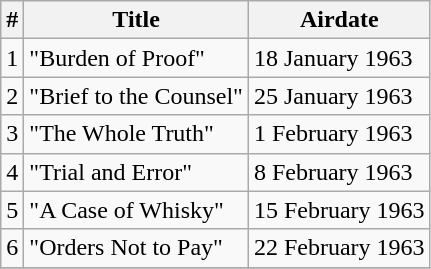<table class="wikitable">
<tr>
<th>#</th>
<th>Title</th>
<th>Airdate</th>
</tr>
<tr>
<td>1</td>
<td>"Burden of Proof"</td>
<td>18 January 1963</td>
</tr>
<tr>
<td>2</td>
<td>"Brief to the Counsel"</td>
<td>25 January 1963</td>
</tr>
<tr>
<td>3</td>
<td>"The Whole Truth"</td>
<td>1 February 1963</td>
</tr>
<tr>
<td>4</td>
<td>"Trial and Error"</td>
<td>8 February 1963</td>
</tr>
<tr>
<td>5</td>
<td>"A Case of Whisky"</td>
<td>15 February 1963</td>
</tr>
<tr>
<td>6</td>
<td>"Orders Not to Pay"</td>
<td>22 February 1963</td>
</tr>
<tr>
</tr>
</table>
